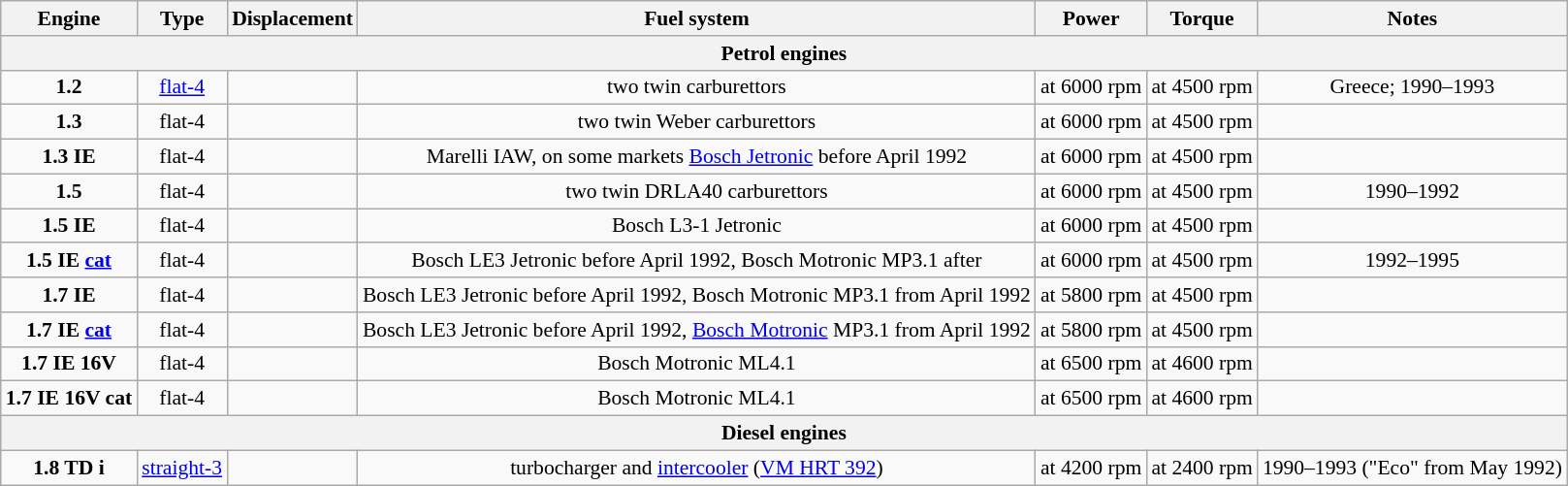<table class="wikitable" style="text-align:center; font-size:90%;">
<tr>
<th>Engine</th>
<th>Type</th>
<th>Displacement</th>
<th>Fuel system</th>
<th>Power</th>
<th>Torque</th>
<th>Notes</th>
</tr>
<tr>
<th colspan=7>Petrol engines</th>
</tr>
<tr>
<td><strong>1.2</strong></td>
<td><a href='#'>flat-4</a></td>
<td></td>
<td>two twin carburettors</td>
<td> at 6000 rpm</td>
<td> at 4500 rpm</td>
<td>Greece; 1990–1993</td>
</tr>
<tr>
<td><strong>1.3</strong></td>
<td>flat-4</td>
<td></td>
<td>two twin Weber carburettors</td>
<td> at 6000 rpm</td>
<td> at 4500 rpm</td>
<td></td>
</tr>
<tr>
<td><strong>1.3 IE</strong></td>
<td>flat-4</td>
<td></td>
<td>Marelli IAW, on some markets <a href='#'>Bosch Jetronic</a> before April 1992</td>
<td> at 6000 rpm</td>
<td> at 4500 rpm</td>
<td></td>
</tr>
<tr>
<td><strong>1.5</strong></td>
<td>flat-4</td>
<td></td>
<td>two twin DRLA40 carburettors</td>
<td> at 6000 rpm</td>
<td> at 4500 rpm</td>
<td>1990–1992</td>
</tr>
<tr>
<td><strong>1.5 IE</strong></td>
<td>flat-4</td>
<td></td>
<td>Bosch L3-1 Jetronic</td>
<td> at 6000 rpm</td>
<td> at 4500 rpm</td>
<td></td>
</tr>
<tr>
<td><strong>1.5 IE <a href='#'>cat</a></strong></td>
<td>flat-4</td>
<td></td>
<td>Bosch LE3 Jetronic before April 1992, Bosch Motronic MP3.1 after</td>
<td> at 6000 rpm</td>
<td> at 4500 rpm</td>
<td>1992–1995</td>
</tr>
<tr>
<td><strong>1.7 IE</strong></td>
<td>flat-4</td>
<td></td>
<td>Bosch LE3 Jetronic before April 1992, Bosch Motronic MP3.1 from April 1992</td>
<td> at 5800 rpm</td>
<td> at 4500 rpm</td>
<td></td>
</tr>
<tr>
<td><strong>1.7 IE <a href='#'>cat</a></strong></td>
<td>flat-4</td>
<td></td>
<td>Bosch LE3 Jetronic before April 1992, <a href='#'>Bosch Motronic</a> MP3.1 from April 1992</td>
<td> at 5800 rpm</td>
<td> at 4500 rpm</td>
<td></td>
</tr>
<tr>
<td><strong>1.7 IE 16V</strong></td>
<td>flat-4</td>
<td></td>
<td>Bosch Motronic ML4.1</td>
<td> at 6500 rpm</td>
<td> at 4600 rpm</td>
<td></td>
</tr>
<tr>
<td><strong>1.7 IE 16V cat</strong></td>
<td>flat-4</td>
<td></td>
<td>Bosch Motronic ML4.1</td>
<td> at 6500 rpm</td>
<td> at 4600 rpm</td>
<td></td>
</tr>
<tr>
<th colspan=7>Diesel engines</th>
</tr>
<tr>
<td><strong>1.8 TD i</strong></td>
<td><a href='#'>straight-3</a></td>
<td></td>
<td>turbocharger and <a href='#'>intercooler</a> (<a href='#'>VM HRT 392</a>)</td>
<td> at 4200 rpm</td>
<td> at 2400 rpm</td>
<td>1990–1993 ("Eco" from May 1992)</td>
</tr>
</table>
